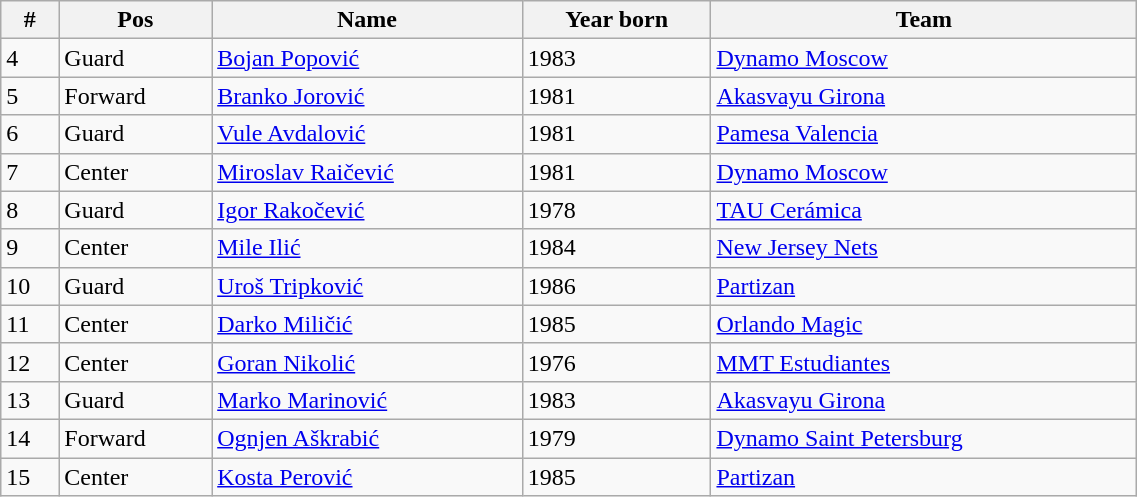<table class="wikitable" width=60%>
<tr>
<th>#</th>
<th>Pos</th>
<th>Name</th>
<th>Year born</th>
<th>Team</th>
</tr>
<tr>
<td>4</td>
<td>Guard</td>
<td><a href='#'>Bojan Popović</a></td>
<td>1983</td>
<td> <a href='#'>Dynamo Moscow</a></td>
</tr>
<tr>
<td>5</td>
<td>Forward</td>
<td><a href='#'>Branko Jorović</a></td>
<td>1981</td>
<td> <a href='#'>Akasvayu Girona</a></td>
</tr>
<tr>
<td>6</td>
<td>Guard</td>
<td><a href='#'>Vule Avdalović</a></td>
<td>1981</td>
<td> <a href='#'>Pamesa Valencia</a></td>
</tr>
<tr>
<td>7</td>
<td>Center</td>
<td><a href='#'>Miroslav Raičević</a></td>
<td>1981</td>
<td> <a href='#'>Dynamo Moscow</a></td>
</tr>
<tr>
<td>8</td>
<td>Guard</td>
<td><a href='#'>Igor Rakočević</a></td>
<td>1978</td>
<td> <a href='#'>TAU Cerámica</a></td>
</tr>
<tr>
<td>9</td>
<td>Center</td>
<td><a href='#'>Mile Ilić</a></td>
<td>1984</td>
<td> <a href='#'>New Jersey Nets</a></td>
</tr>
<tr>
<td>10</td>
<td>Guard</td>
<td><a href='#'>Uroš Tripković</a></td>
<td>1986</td>
<td> <a href='#'>Partizan</a></td>
</tr>
<tr>
<td>11</td>
<td>Center</td>
<td><a href='#'>Darko Miličić</a></td>
<td>1985</td>
<td> <a href='#'>Orlando Magic</a></td>
</tr>
<tr>
<td>12</td>
<td>Center</td>
<td><a href='#'>Goran Nikolić</a></td>
<td>1976</td>
<td> <a href='#'>MMT Estudiantes</a></td>
</tr>
<tr>
<td>13</td>
<td>Guard</td>
<td><a href='#'>Marko Marinović</a></td>
<td>1983</td>
<td> <a href='#'>Akasvayu Girona</a></td>
</tr>
<tr>
<td>14</td>
<td>Forward</td>
<td><a href='#'>Ognjen Aškrabić</a></td>
<td>1979</td>
<td> <a href='#'>Dynamo Saint Petersburg</a></td>
</tr>
<tr>
<td>15</td>
<td>Center</td>
<td><a href='#'>Kosta Perović</a></td>
<td>1985</td>
<td> <a href='#'>Partizan</a></td>
</tr>
</table>
